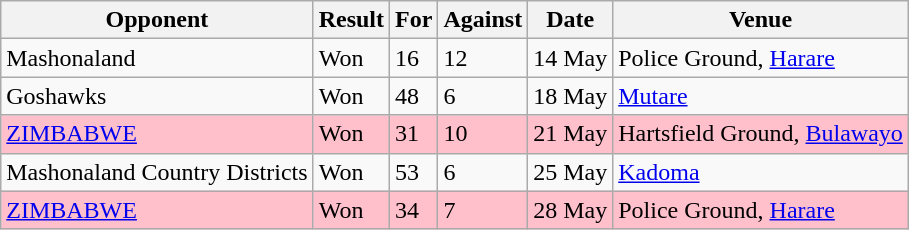<table class="wikitable">
<tr>
<th>Opponent</th>
<th>Result</th>
<th>For</th>
<th>Against</th>
<th>Date</th>
<th>Venue</th>
</tr>
<tr>
<td>Mashonaland</td>
<td>Won</td>
<td>16</td>
<td>12</td>
<td>14 May</td>
<td>Police Ground, <a href='#'>Harare</a></td>
</tr>
<tr>
<td>Goshawks</td>
<td>Won</td>
<td>48</td>
<td>6</td>
<td>18 May</td>
<td><a href='#'>Mutare</a></td>
</tr>
<tr style="background:pink">
<td><a href='#'>ZIMBABWE</a></td>
<td>Won</td>
<td>31</td>
<td>10</td>
<td>21 May</td>
<td>Hartsfield Ground, <a href='#'>Bulawayo</a></td>
</tr>
<tr>
<td>Mashonaland Country Districts</td>
<td>Won</td>
<td>53</td>
<td>6</td>
<td>25 May</td>
<td><a href='#'>Kadoma</a></td>
</tr>
<tr style="background:pink">
<td><a href='#'>ZIMBABWE</a></td>
<td>Won</td>
<td>34</td>
<td>7</td>
<td>28 May</td>
<td>Police Ground, <a href='#'>Harare</a></td>
</tr>
</table>
